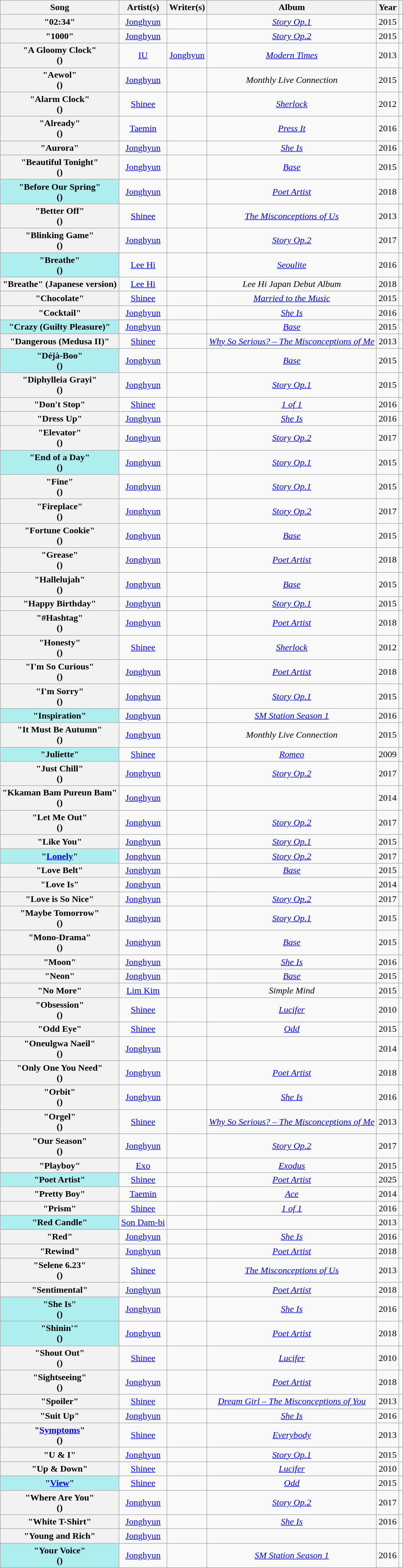<table class="wikitable sortable plainrowheaders" style="text-align:center;">
<tr>
<th scope="col">Song</th>
<th scope="col">Artist(s)</th>
<th scope="col" class="unsortable">Writer(s)</th>
<th scope="col" data-sort-type="text">Album</th>
<th scope="col">Year</th>
<th scope="col" class="unsortable"></th>
</tr>
<tr>
<th scope="row"> "02:34"</th>
<td><a href='#'>Jonghyun</a></td>
<td></td>
<td><em><a href='#'>Story Op.1</a></em></td>
<td>2015</td>
<td></td>
</tr>
<tr>
<th scope="row">"1000"</th>
<td><a href='#'>Jonghyun</a></td>
<td></td>
<td><em><a href='#'>Story Op.2</a></em></td>
<td>2015</td>
<td></td>
</tr>
<tr>
<th scope="row"> "A Gloomy Clock"<br>()</th>
<td><a href='#'>IU</a><br></td>
<td><a href='#'>Jonghyun</a></td>
<td><em><a href='#'>Modern Times</a></em></td>
<td>2013</td>
<td></td>
</tr>
<tr>
<th scope="row">"Aewol"<br>()</th>
<td><a href='#'>Jonghyun</a><br></td>
<td></td>
<td><em>Monthly Live Connection</em></td>
<td>2015</td>
<td></td>
</tr>
<tr>
<th scope="row">"Alarm Clock"<br>()</th>
<td><a href='#'>Shinee</a></td>
<td></td>
<td><em><a href='#'>Sherlock</a></em></td>
<td>2012</td>
<td></td>
</tr>
<tr>
<th scope="row">"Already"<br>()</th>
<td><a href='#'>Taemin</a></td>
<td></td>
<td><em><a href='#'>Press It</a></em></td>
<td>2016</td>
<td></td>
</tr>
<tr>
<th scope="row">"Aurora"</th>
<td><a href='#'>Jonghyun</a></td>
<td></td>
<td><em><a href='#'>She Is</a></em></td>
<td>2016</td>
<td></td>
</tr>
<tr>
<th scope="row"> "Beautiful Tonight"<br>()</th>
<td><a href='#'>Jonghyun</a></td>
<td></td>
<td><em><a href='#'>Base</a></em></td>
<td>2015</td>
<td></td>
</tr>
<tr>
<th scope="row" style="background-color:#AFEEEE">"Before Our Spring" <br>()</th>
<td><a href='#'>Jonghyun</a></td>
<td></td>
<td><em><a href='#'>Poet  Artist</a></em></td>
<td>2018</td>
<td></td>
</tr>
<tr>
<th scope="row">"Better Off"<br>()</th>
<td><a href='#'>Shinee</a></td>
<td></td>
<td><em><a href='#'>The Misconceptions of Us</a></em></td>
<td>2013</td>
<td></td>
</tr>
<tr>
<th scope="row">"Blinking Game"<br>()</th>
<td><a href='#'>Jonghyun</a></td>
<td></td>
<td><em><a href='#'>Story Op.2</a></em></td>
<td>2017</td>
<td></td>
</tr>
<tr>
<th scope="row" style="background-color:#AFEEEE">"Breathe" <br>()</th>
<td><a href='#'>Lee Hi</a></td>
<td></td>
<td><em><a href='#'>Seoulite</a></em></td>
<td>2016</td>
<td></td>
</tr>
<tr>
<th scope="row">"Breathe" (Japanese version)</th>
<td><a href='#'>Lee Hi</a></td>
<td></td>
<td><em>Lee Hi Japan Debut Album</em></td>
<td>2018</td>
<td></td>
</tr>
<tr>
<th scope="row"> "Chocolate"</th>
<td><a href='#'>Shinee</a></td>
<td></td>
<td><em><a href='#'>Married to the Music</a></em></td>
<td>2015</td>
<td></td>
</tr>
<tr>
<th scope="row">"Cocktail"</th>
<td><a href='#'>Jonghyun</a></td>
<td></td>
<td><em><a href='#'>She Is</a></em></td>
<td>2016</td>
<td></td>
</tr>
<tr>
<th scope="row" style="background-color:#AFEEEE">"Crazy (Guilty Pleasure)" </th>
<td><a href='#'>Jonghyun</a><br></td>
<td></td>
<td><em><a href='#'>Base</a></em></td>
<td>2015</td>
<td></td>
</tr>
<tr>
<th scope="row"> "Dangerous (Medusa II)"</th>
<td><a href='#'>Shinee</a></td>
<td></td>
<td><em><a href='#'>Why So Serious? – The Misconceptions of Me</a></em></td>
<td>2013</td>
<td></td>
</tr>
<tr>
<th scope="row" style="background-color:#AFEEEE">"Déjà-Boo" <br>()</th>
<td><a href='#'>Jonghyun</a><br></td>
<td></td>
<td><em><a href='#'>Base</a></em></td>
<td>2015</td>
<td></td>
</tr>
<tr>
<th scope="row">"Diphylleia Grayi"<br>()</th>
<td><a href='#'>Jonghyun</a></td>
<td></td>
<td><em><a href='#'>Story Op.1</a></em></td>
<td>2015</td>
<td></td>
</tr>
<tr>
<th scope="row">"Don't Stop"</th>
<td><a href='#'>Shinee</a></td>
<td></td>
<td><em><a href='#'>1 of 1</a></em></td>
<td>2016</td>
<td></td>
</tr>
<tr>
<th scope="row">"Dress Up"</th>
<td><a href='#'>Jonghyun</a></td>
<td></td>
<td><em><a href='#'>She Is</a></em></td>
<td>2016</td>
<td></td>
</tr>
<tr>
<th scope="row"> "Elevator"<br>()</th>
<td><a href='#'>Jonghyun</a></td>
<td></td>
<td><em><a href='#'>Story Op.2</a></em></td>
<td>2017</td>
<td></td>
</tr>
<tr>
<th scope="row" style="background-color:#AFEEEE">"End of a Day" <br>()</th>
<td><a href='#'>Jonghyun</a></td>
<td></td>
<td><em><a href='#'>Story Op.1</a></em></td>
<td>2015</td>
<td></td>
</tr>
<tr>
<th scope="row"> "Fine"<br>()</th>
<td><a href='#'>Jonghyun</a></td>
<td></td>
<td><em><a href='#'>Story Op.1</a></em></td>
<td>2015</td>
<td></td>
</tr>
<tr>
<th scope="row">"Fireplace"<br>()</th>
<td><a href='#'>Jonghyun</a></td>
<td></td>
<td><em><a href='#'>Story Op.2</a></em></td>
<td>2017</td>
<td></td>
</tr>
<tr>
<th scope="row">"Fortune Cookie"<br>()</th>
<td><a href='#'>Jonghyun</a></td>
<td></td>
<td><em><a href='#'>Base</a></em></td>
<td>2015</td>
<td></td>
</tr>
<tr>
<th scope="row"> "Grease"<br>()</th>
<td><a href='#'>Jonghyun</a></td>
<td></td>
<td><em><a href='#'>Poet  Artist</a></em></td>
<td>2018</td>
<td></td>
</tr>
<tr>
<th scope="row"> "Hallelujah"<br>()</th>
<td><a href='#'>Jonghyun</a></td>
<td></td>
<td><em><a href='#'>Base</a></em></td>
<td>2015</td>
<td></td>
</tr>
<tr>
<th scope="row">"Happy Birthday"</th>
<td><a href='#'>Jonghyun</a></td>
<td></td>
<td><em><a href='#'>Story Op.1</a></em></td>
<td>2015</td>
<td></td>
</tr>
<tr>
<th scope="row">"#Hashtag"<br>()</th>
<td><a href='#'>Jonghyun</a></td>
<td></td>
<td><em><a href='#'>Poet  Artist</a></em></td>
<td>2018</td>
<td></td>
</tr>
<tr>
<th scope="row">"Honesty"<br>()</th>
<td><a href='#'>Shinee</a></td>
<td></td>
<td><em><a href='#'>Sherlock</a></em></td>
<td>2012</td>
<td></td>
</tr>
<tr>
<th scope="row"> "I'm So Curious"<br>()</th>
<td><a href='#'>Jonghyun</a></td>
<td></td>
<td><em><a href='#'>Poet  Artist</a></em></td>
<td>2018</td>
<td></td>
</tr>
<tr>
<th scope="row">"I'm Sorry"<br>()</th>
<td><a href='#'>Jonghyun</a></td>
<td></td>
<td><em><a href='#'>Story Op.1</a></em></td>
<td>2015</td>
<td></td>
</tr>
<tr>
<th scope="row" style="background-color:#AFEEEE">"Inspiration" </th>
<td><a href='#'>Jonghyun</a></td>
<td></td>
<td><em><a href='#'>SM Station Season 1</a></em></td>
<td>2016</td>
<td></td>
</tr>
<tr>
<th scope="row">"It Must Be Autumn"<br>()</th>
<td><a href='#'>Jonghyun</a><br></td>
<td></td>
<td><em>Monthly Live Connection</em></td>
<td>2015</td>
<td></td>
</tr>
<tr>
<th scope="row" style="background-color:#AFEEEE"> "Juliette" </th>
<td><a href='#'>Shinee</a></td>
<td></td>
<td><em><a href='#'>Romeo</a></em></td>
<td>2009</td>
<td></td>
</tr>
<tr>
<th scope="row">"Just Chill"<br>()</th>
<td><a href='#'>Jonghyun</a></td>
<td></td>
<td><em><a href='#'>Story Op.2</a></em></td>
<td>2017</td>
<td></td>
</tr>
<tr>
<th scope="row"> "Kkaman Bam Pureun Bam"<br>()</th>
<td><a href='#'>Jonghyun</a></td>
<td></td>
<td></td>
<td>2014</td>
<td></td>
</tr>
<tr>
<th scope="row"> "Let Me Out"<br>()</th>
<td><a href='#'>Jonghyun</a></td>
<td></td>
<td><em><a href='#'>Story Op.2</a></em></td>
<td>2017</td>
<td></td>
</tr>
<tr>
<th scope="row">"Like You"</th>
<td><a href='#'>Jonghyun</a></td>
<td></td>
<td><em><a href='#'>Story Op.1</a></em></td>
<td>2015</td>
<td></td>
</tr>
<tr>
<th scope="row" style="background-color:#AFEEEE">"<a href='#'>Lonely</a>" </th>
<td><a href='#'>Jonghyun</a><br></td>
<td></td>
<td><em><a href='#'>Story Op.2</a></em></td>
<td>2017</td>
<td></td>
</tr>
<tr>
<th scope="row">"Love Belt"</th>
<td><a href='#'>Jonghyun</a><br></td>
<td></td>
<td><em><a href='#'>Base</a></em></td>
<td>2015</td>
<td></td>
</tr>
<tr>
<th scope="row">"Love Is"</th>
<td><a href='#'>Jonghyun</a></td>
<td></td>
<td></td>
<td>2014</td>
<td></td>
</tr>
<tr>
<th scope="row">"Love is So Nice"</th>
<td><a href='#'>Jonghyun</a></td>
<td></td>
<td><em><a href='#'>Story Op.2</a></em></td>
<td>2017</td>
<td></td>
</tr>
<tr>
<th scope="row"> "Maybe Tomorrow"<br>()</th>
<td><a href='#'>Jonghyun</a></td>
<td></td>
<td><em><a href='#'>Story Op.1</a></em></td>
<td>2015</td>
<td></td>
</tr>
<tr>
<th scope="row">"Mono-Drama"<br>()</th>
<td><a href='#'>Jonghyun</a></td>
<td></td>
<td><em><a href='#'>Base</a></em></td>
<td>2015</td>
<td></td>
</tr>
<tr>
<th scope="row">"Moon"</th>
<td><a href='#'>Jonghyun</a></td>
<td></td>
<td><em><a href='#'>She Is</a></em></td>
<td>2016</td>
<td></td>
</tr>
<tr>
<th scope="row"> "Neon"</th>
<td><a href='#'>Jonghyun</a></td>
<td></td>
<td><em><a href='#'>Base</a></em></td>
<td>2015</td>
<td></td>
</tr>
<tr>
<th scope="row">"No More"</th>
<td><a href='#'>Lim Kim</a></td>
<td></td>
<td><em>Simple Mind</em></td>
<td>2015</td>
<td></td>
</tr>
<tr>
<th scope="row"> "Obsession"<br>()</th>
<td><a href='#'>Shinee</a></td>
<td></td>
<td><em><a href='#'>Lucifer</a></em></td>
<td>2010</td>
<td></td>
</tr>
<tr>
<th scope="row">"Odd Eye"</th>
<td><a href='#'>Shinee</a></td>
<td></td>
<td><em><a href='#'>Odd</a></em></td>
<td>2015</td>
<td></td>
</tr>
<tr>
<th scope="row">"Oneulgwa Naeil"<br>()</th>
<td><a href='#'>Jonghyun</a></td>
<td></td>
<td></td>
<td>2014</td>
<td></td>
</tr>
<tr>
<th scope="row">"Only One You Need"<br>()</th>
<td><a href='#'>Jonghyun</a></td>
<td></td>
<td><em><a href='#'>Poet  Artist</a></em></td>
<td>2018</td>
<td></td>
</tr>
<tr>
<th scope="row">"Orbit"<br>()</th>
<td><a href='#'>Jonghyun</a></td>
<td></td>
<td><em><a href='#'>She Is</a></em></td>
<td>2016</td>
<td></td>
</tr>
<tr>
<th scope="row">"Orgel"<br>()</th>
<td><a href='#'>Shinee</a></td>
<td></td>
<td><em><a href='#'>Why So Serious? – The Misconceptions of Me</a></em></td>
<td>2013</td>
<td></td>
</tr>
<tr>
<th scope="row">"Our Season"<br>()</th>
<td><a href='#'>Jonghyun</a></td>
<td></td>
<td><em><a href='#'>Story Op.2</a></em></td>
<td>2017</td>
<td></td>
</tr>
<tr>
<th scope="row"> "Playboy"</th>
<td><a href='#'>Exo</a></td>
<td></td>
<td><em><a href='#'>Exodus</a></em></td>
<td>2015</td>
<td></td>
</tr>
<tr>
<th scope="row" style="background-color:#AFEEEE">"Poet  Artist" </th>
<td><a href='#'>Shinee</a></td>
<td></td>
<td><em><a href='#'>Poet  Artist</a></em></td>
<td>2025</td>
<td></td>
</tr>
<tr>
<th scope="row">"Pretty Boy"</th>
<td><a href='#'>Taemin</a><br></td>
<td></td>
<td><em><a href='#'>Ace</a></em></td>
<td>2014</td>
<td></td>
</tr>
<tr>
<th scope="row">"Prism"</th>
<td><a href='#'>Shinee</a></td>
<td></td>
<td><em><a href='#'>1 of 1</a></em></td>
<td>2016</td>
<td></td>
</tr>
<tr>
<th scope="row" style="background-color:#AFEEEE"> "Red Candle" </th>
<td><a href='#'>Son Dam-bi</a></td>
<td></td>
<td></td>
<td>2013</td>
<td></td>
</tr>
<tr>
<th scope="row">"Red"</th>
<td><a href='#'>Jonghyun</a></td>
<td></td>
<td><em><a href='#'>She Is</a></em></td>
<td>2016</td>
<td></td>
</tr>
<tr>
<th scope="row">"Rewind"</th>
<td><a href='#'>Jonghyun</a></td>
<td></td>
<td><em><a href='#'>Poet  Artist</a></em></td>
<td>2018</td>
<td></td>
</tr>
<tr>
<th scope="row"> "Selene 6.23"<br>()</th>
<td><a href='#'>Shinee</a></td>
<td></td>
<td><em><a href='#'>The Misconceptions of Us</a></em></td>
<td>2013</td>
<td></td>
</tr>
<tr>
<th scope="row">"Sentimental"</th>
<td><a href='#'>Jonghyun</a></td>
<td></td>
<td><em><a href='#'>Poet  Artist</a></em></td>
<td>2018</td>
<td></td>
</tr>
<tr>
<th scope="row" style="background-color:#AFEEEE">"She Is" <br>()</th>
<td><a href='#'>Jonghyun</a></td>
<td></td>
<td><em><a href='#'>She Is</a></em></td>
<td>2016</td>
<td></td>
</tr>
<tr>
<th scope="row" style="background-color:#AFEEEE">"Shinin'" <br>()</th>
<td><a href='#'>Jonghyun</a></td>
<td></td>
<td><em><a href='#'>Poet  Artist</a></em></td>
<td>2018</td>
<td></td>
</tr>
<tr>
<th scope="row">"Shout Out"<br>()</th>
<td><a href='#'>Shinee</a></td>
<td></td>
<td><em><a href='#'>Lucifer</a></em></td>
<td>2010</td>
<td></td>
</tr>
<tr>
<th scope="row">"Sightseeing"<br>()</th>
<td><a href='#'>Jonghyun</a></td>
<td></td>
<td><em><a href='#'>Poet  Artist</a></em></td>
<td>2018</td>
<td></td>
</tr>
<tr>
<th scope="row">"Spoiler"</th>
<td><a href='#'>Shinee</a></td>
<td></td>
<td><em><a href='#'>Dream Girl – The Misconceptions of You</a></em></td>
<td>2013</td>
<td></td>
</tr>
<tr>
<th scope="row">"Suit Up"</th>
<td><a href='#'>Jonghyun</a></td>
<td></td>
<td><em><a href='#'>She Is</a></em></td>
<td>2016</td>
<td></td>
</tr>
<tr>
<th scope="row">"<a href='#'>Symptoms</a>"<br>()</th>
<td><a href='#'>Shinee</a></td>
<td></td>
<td><em><a href='#'>Everybody</a></em></td>
<td>2013</td>
<td></td>
</tr>
<tr>
<th scope="row"> "U & I"</th>
<td><a href='#'>Jonghyun</a></td>
<td></td>
<td><em><a href='#'>Story Op.1</a></em></td>
<td>2015</td>
<td></td>
</tr>
<tr>
<th scope="row">"Up & Down"</th>
<td><a href='#'>Shinee</a></td>
<td></td>
<td><em><a href='#'>Lucifer</a></em></td>
<td>2010</td>
<td></td>
</tr>
<tr>
<th scope="row" style="background-color:#AFEEEE"> "<a href='#'>View</a>" </th>
<td><a href='#'>Shinee</a></td>
<td></td>
<td><em><a href='#'>Odd</a></em></td>
<td>2015</td>
<td></td>
</tr>
<tr>
<th scope="row"> "Where Are You"<br>()</th>
<td><a href='#'>Jonghyun</a></td>
<td></td>
<td><em><a href='#'>Story Op.2</a></em></td>
<td>2017</td>
<td></td>
</tr>
<tr>
<th scope="row">"White T-Shirt"</th>
<td><a href='#'>Jonghyun</a></td>
<td></td>
<td><em><a href='#'>She Is</a></em></td>
<td>2016</td>
<td></td>
</tr>
<tr>
<th scope="row"> "Young and Rich"</th>
<td><a href='#'>Jonghyun</a></td>
<td></td>
<td></td>
<td></td>
<td></td>
</tr>
<tr>
<th scope="row" style="background-color:#AFEEEE">"Your Voice" <br>()</th>
<td><a href='#'>Jonghyun</a><br></td>
<td></td>
<td><em><a href='#'>SM Station Season 1</a></em></td>
<td>2016</td>
<td></td>
</tr>
</table>
